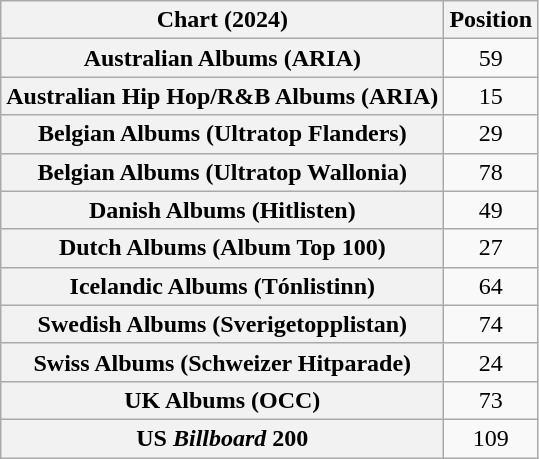<table class="wikitable sortable plainrowheaders" style="text-align:center">
<tr>
<th scope="col">Chart (2024)</th>
<th scope="col">Position</th>
</tr>
<tr>
<th scope="row">Australian Albums (ARIA)</th>
<td>59</td>
</tr>
<tr>
<th scope="row">Australian Hip Hop/R&B Albums (ARIA)</th>
<td>15</td>
</tr>
<tr>
<th scope="row">Belgian Albums (Ultratop Flanders)</th>
<td>29</td>
</tr>
<tr>
<th scope="row">Belgian Albums (Ultratop Wallonia)</th>
<td>78</td>
</tr>
<tr>
<th scope="row">Danish Albums (Hitlisten)</th>
<td>49</td>
</tr>
<tr>
<th scope="row">Dutch Albums (Album Top 100)</th>
<td>27</td>
</tr>
<tr>
<th scope="row">Icelandic Albums (Tónlistinn)</th>
<td>64</td>
</tr>
<tr>
<th scope="row">Swedish Albums (Sverigetopplistan)</th>
<td>74</td>
</tr>
<tr>
<th scope="row">Swiss Albums (Schweizer Hitparade)</th>
<td>24</td>
</tr>
<tr>
<th scope="row">UK Albums (OCC)</th>
<td>73</td>
</tr>
<tr>
<th scope="row">US <em>Billboard</em> 200</th>
<td>109</td>
</tr>
</table>
